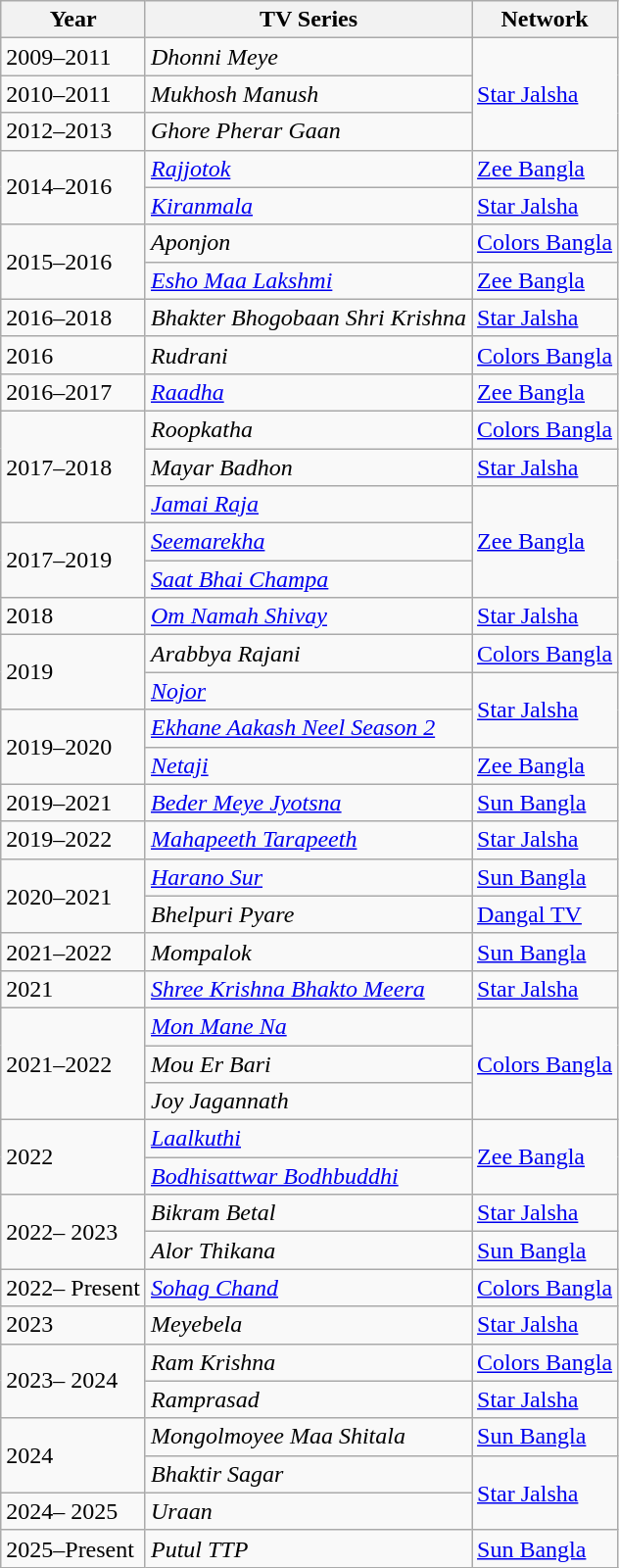<table class="wikitable">
<tr>
<th>Year</th>
<th>TV Series</th>
<th>Network</th>
</tr>
<tr>
<td>2009–2011</td>
<td><em>Dhonni Meye</em></td>
<td rowspan="3"><a href='#'>Star Jalsha</a></td>
</tr>
<tr>
<td>2010–2011</td>
<td><em>Mukhosh Manush</em></td>
</tr>
<tr>
<td>2012–2013</td>
<td><em>Ghore Pherar Gaan</em></td>
</tr>
<tr>
<td rowspan="2">2014–2016</td>
<td><em><a href='#'>Rajjotok</a></em></td>
<td><a href='#'>Zee Bangla</a></td>
</tr>
<tr>
<td><em><a href='#'>Kiranmala</a></em></td>
<td><a href='#'>Star Jalsha</a></td>
</tr>
<tr>
<td rowspan="2">2015–2016</td>
<td><em>Aponjon</em></td>
<td><a href='#'>Colors Bangla</a></td>
</tr>
<tr>
<td><em><a href='#'>Esho Maa Lakshmi</a></em></td>
<td><a href='#'>Zee Bangla</a></td>
</tr>
<tr>
<td>2016–2018</td>
<td><em>Bhakter Bhogobaan Shri Krishna</em></td>
<td><a href='#'>Star Jalsha</a></td>
</tr>
<tr>
<td>2016</td>
<td><em>Rudrani</em></td>
<td><a href='#'>Colors Bangla</a></td>
</tr>
<tr>
<td>2016–2017</td>
<td><em><a href='#'>Raadha</a></em></td>
<td><a href='#'>Zee Bangla</a></td>
</tr>
<tr>
<td rowspan="3">2017–2018</td>
<td><em>Roopkatha</em></td>
<td><a href='#'>Colors Bangla</a></td>
</tr>
<tr>
<td><em>Mayar Badhon</em></td>
<td><a href='#'>Star Jalsha</a></td>
</tr>
<tr>
<td><em><a href='#'>Jamai Raja</a></em></td>
<td rowspan="3"><a href='#'>Zee Bangla</a></td>
</tr>
<tr>
<td rowspan="2">2017–2019</td>
<td><em><a href='#'>Seemarekha</a></em></td>
</tr>
<tr>
<td><em><a href='#'>Saat Bhai Champa</a></em></td>
</tr>
<tr>
<td>2018</td>
<td><em><a href='#'>Om Namah Shivay</a></em></td>
<td><a href='#'>Star Jalsha</a></td>
</tr>
<tr>
<td rowspan="2">2019</td>
<td><em>Arabbya Rajani</em></td>
<td><a href='#'>Colors Bangla</a></td>
</tr>
<tr>
<td><em><a href='#'>Nojor</a></em></td>
<td rowspan="2"><a href='#'>Star Jalsha</a></td>
</tr>
<tr>
<td rowspan="2">2019–2020</td>
<td><em><a href='#'>Ekhane Aakash Neel Season 2</a></em></td>
</tr>
<tr>
<td><em><a href='#'>Netaji</a></em></td>
<td><a href='#'>Zee Bangla</a></td>
</tr>
<tr>
<td>2019–2021</td>
<td><em><a href='#'>Beder Meye Jyotsna</a></em></td>
<td><a href='#'>Sun Bangla</a></td>
</tr>
<tr>
<td>2019–2022</td>
<td><em><a href='#'>Mahapeeth Tarapeeth</a></em></td>
<td><a href='#'>Star Jalsha</a></td>
</tr>
<tr>
<td rowspan="2">2020–2021</td>
<td><a href='#'><em>Harano Sur</em></a></td>
<td><a href='#'>Sun Bangla</a></td>
</tr>
<tr>
<td><em>Bhelpuri Pyare</em></td>
<td><a href='#'>Dangal TV</a></td>
</tr>
<tr>
<td>2021–2022</td>
<td><em>Mompalok</em></td>
<td><a href='#'>Sun Bangla</a></td>
</tr>
<tr>
<td>2021</td>
<td><em><a href='#'>Shree Krishna Bhakto Meera</a></em></td>
<td><a href='#'>Star Jalsha</a></td>
</tr>
<tr>
<td rowspan="3">2021–2022</td>
<td><em> <a href='#'>Mon Mane Na</a></em></td>
<td rowspan="3"><a href='#'>Colors Bangla</a></td>
</tr>
<tr>
<td><em>Mou Er Bari</em></td>
</tr>
<tr>
<td><em>Joy Jagannath</em></td>
</tr>
<tr>
<td rowspan="2">2022</td>
<td><em><a href='#'>Laalkuthi</a></em></td>
<td rowspan="2"><a href='#'>Zee Bangla</a></td>
</tr>
<tr>
<td><em><a href='#'>Bodhisattwar Bodhbuddhi</a></em></td>
</tr>
<tr>
<td rowspan="2">2022– 2023</td>
<td><em>Bikram Betal</em></td>
<td><a href='#'>Star Jalsha</a></td>
</tr>
<tr>
<td><em>Alor Thikana</em></td>
<td><a href='#'>Sun Bangla</a></td>
</tr>
<tr>
<td>2022– Present</td>
<td><em><a href='#'>Sohag Chand</a></em></td>
<td><a href='#'>Colors Bangla</a></td>
</tr>
<tr>
<td>2023</td>
<td><em>Meyebela</em></td>
<td><a href='#'>Star Jalsha</a></td>
</tr>
<tr>
<td rowspan="2">2023– 2024</td>
<td><em>Ram Krishna</em></td>
<td><a href='#'>Colors Bangla</a></td>
</tr>
<tr>
<td><em>Ramprasad</em></td>
<td><a href='#'>Star Jalsha</a></td>
</tr>
<tr>
<td rowspan="2">2024</td>
<td><em>Mongolmoyee Maa Shitala</em></td>
<td><a href='#'>Sun Bangla</a></td>
</tr>
<tr>
<td><em>Bhaktir Sagar</em></td>
<td rowspan="2"><a href='#'>Star Jalsha</a></td>
</tr>
<tr>
<td>2024– 2025</td>
<td><em>Uraan</em></td>
</tr>
<tr>
<td>2025–Present</td>
<td><em>Putul TTP</em></td>
<td><a href='#'>Sun Bangla</a></td>
</tr>
</table>
